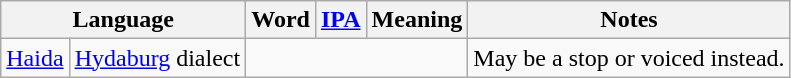<table class=wikitable>
<tr>
<th colspan=2>Language</th>
<th>Word</th>
<th><a href='#'>IPA</a></th>
<th>Meaning</th>
<th>Notes</th>
</tr>
<tr>
<td><a href='#'>Haida</a></td>
<td><a href='#'>Hydaburg</a> dialect</td>
<td colspan=3 align=center></td>
<td>May be a stop  or voiced  instead.</td>
</tr>
</table>
